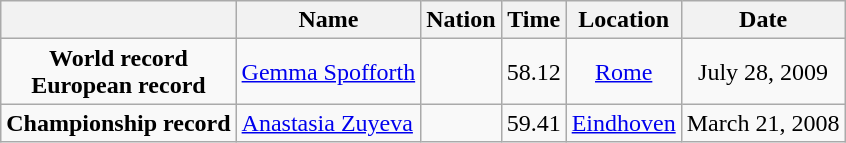<table class=wikitable style=text-align:center>
<tr>
<th></th>
<th>Name</th>
<th>Nation</th>
<th>Time</th>
<th>Location</th>
<th>Date</th>
</tr>
<tr>
<td><strong>World record</strong><br><strong>European record</strong></td>
<td align=left><a href='#'>Gemma Spofforth</a></td>
<td align=left></td>
<td align=left>58.12</td>
<td><a href='#'>Rome</a></td>
<td>July 28, 2009</td>
</tr>
<tr>
<td><strong>Championship record</strong></td>
<td align=left><a href='#'>Anastasia Zuyeva</a></td>
<td align=left></td>
<td align=left>59.41</td>
<td><a href='#'>Eindhoven</a></td>
<td>March 21, 2008</td>
</tr>
</table>
